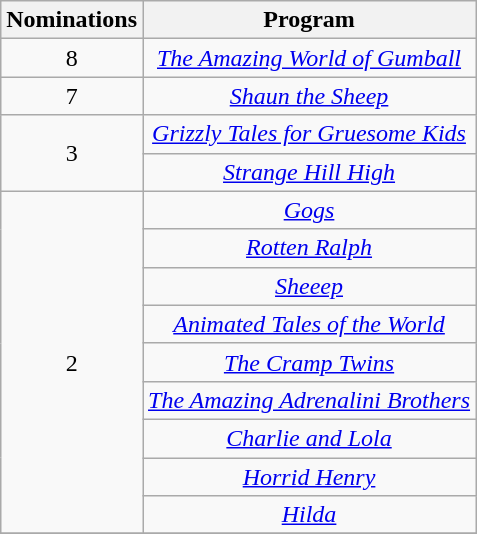<table class="wikitable" style="text-align:center;">
<tr>
<th scope="col" style="width:55px;">Nominations</th>
<th scope="col" style="text-align:center;">Program</th>
</tr>
<tr>
<td style="text-align:center;">8</td>
<td><em><a href='#'>The Amazing World of Gumball</a></em></td>
</tr>
<tr>
<td style="text-align:center;">7</td>
<td><em><a href='#'>Shaun the Sheep</a></em></td>
</tr>
<tr>
<td rowspan="2" style="text-align:center;">3</td>
<td><em><a href='#'>Grizzly Tales for Gruesome Kids</a></em></td>
</tr>
<tr>
<td><em><a href='#'>Strange Hill High</a></em></td>
</tr>
<tr>
<td rowspan="9" style="text-align:center;">2</td>
<td><em><a href='#'>Gogs</a></em></td>
</tr>
<tr>
<td><em><a href='#'>Rotten Ralph</a></em></td>
</tr>
<tr>
<td><em><a href='#'>Sheeep</a></em></td>
</tr>
<tr>
<td><em><a href='#'>Animated Tales of the World</a></em></td>
</tr>
<tr>
<td><em><a href='#'>The Cramp Twins</a></em></td>
</tr>
<tr>
<td><em><a href='#'>The Amazing Adrenalini Brothers</a></em></td>
</tr>
<tr>
<td><em><a href='#'>Charlie and Lola</a></em></td>
</tr>
<tr>
<td><em><a href='#'>Horrid Henry</a></em></td>
</tr>
<tr>
<td><em><a href='#'>Hilda</a></em></td>
</tr>
<tr>
</tr>
</table>
